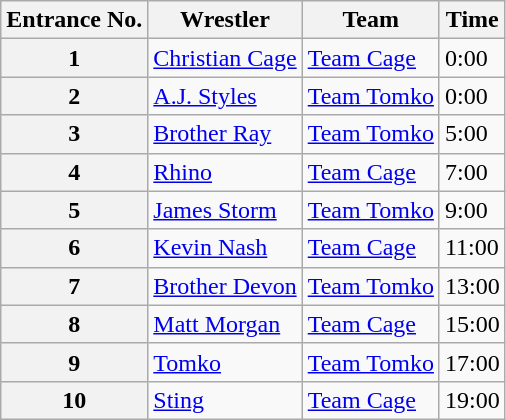<table class="wikitable">
<tr>
<th scope="col">Entrance No.</th>
<th scope="col">Wrestler</th>
<th scope="col">Team</th>
<th scope="col">Time</th>
</tr>
<tr>
<th scope="row">1</th>
<td><a href='#'>Christian Cage</a></td>
<td><a href='#'>Team Cage</a></td>
<td>0:00</td>
</tr>
<tr>
<th scope="row">2</th>
<td><a href='#'>A.J. Styles</a></td>
<td><a href='#'>Team Tomko</a></td>
<td>0:00</td>
</tr>
<tr>
<th scope="row">3</th>
<td><a href='#'>Brother Ray</a></td>
<td><a href='#'>Team Tomko</a></td>
<td>5:00</td>
</tr>
<tr>
<th scope="row">4</th>
<td><a href='#'>Rhino</a></td>
<td><a href='#'>Team Cage</a></td>
<td>7:00</td>
</tr>
<tr>
<th scope="row">5</th>
<td><a href='#'>James Storm</a></td>
<td><a href='#'>Team Tomko</a></td>
<td>9:00</td>
</tr>
<tr>
<th scope="row">6</th>
<td><a href='#'>Kevin Nash</a></td>
<td><a href='#'>Team Cage</a></td>
<td>11:00</td>
</tr>
<tr>
<th scope="row">7</th>
<td><a href='#'>Brother Devon</a></td>
<td><a href='#'>Team Tomko</a></td>
<td>13:00</td>
</tr>
<tr>
<th scope="row">8</th>
<td><a href='#'>Matt Morgan</a></td>
<td><a href='#'>Team Cage</a></td>
<td>15:00</td>
</tr>
<tr>
<th scope="row">9</th>
<td><a href='#'>Tomko</a></td>
<td><a href='#'>Team Tomko</a></td>
<td>17:00</td>
</tr>
<tr>
<th scope="row">10</th>
<td><a href='#'>Sting</a></td>
<td><a href='#'>Team Cage</a></td>
<td>19:00</td>
</tr>
</table>
